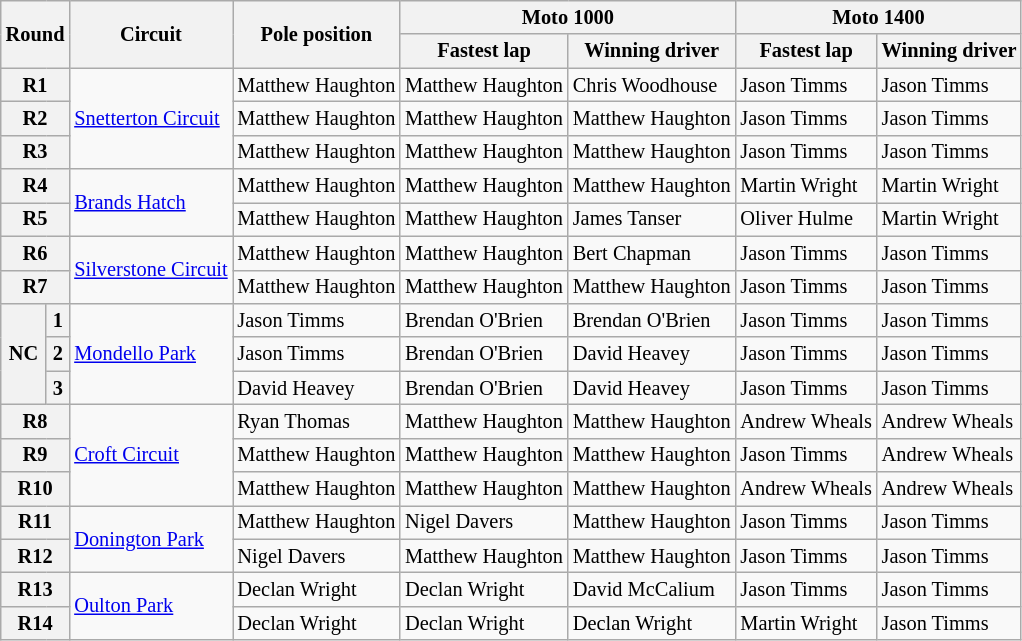<table class="wikitable" style="font-size: 85%;">
<tr>
<th colspan="2" rowspan="2">Round</th>
<th rowspan="2">Circuit</th>
<th rowspan="2">Pole position</th>
<th colspan="2">Moto 1000</th>
<th colspan="2">Moto 1400</th>
</tr>
<tr>
<th>Fastest lap</th>
<th>Winning driver</th>
<th>Fastest lap</th>
<th>Winning driver</th>
</tr>
<tr>
<th colspan="2">R1</th>
<td rowspan="3"> <a href='#'>Snetterton Circuit</a></td>
<td nowrap=""> Matthew Haughton</td>
<td> Matthew Haughton</td>
<td> Chris Woodhouse</td>
<td> Jason Timms</td>
<td> Jason Timms</td>
</tr>
<tr>
<th colspan="2">R2</th>
<td> Matthew Haughton</td>
<td> Matthew Haughton</td>
<td> Matthew Haughton</td>
<td> Jason Timms</td>
<td> Jason Timms</td>
</tr>
<tr>
<th colspan="2">R3</th>
<td> Matthew Haughton</td>
<td> Matthew Haughton</td>
<td> Matthew Haughton</td>
<td> Jason Timms</td>
<td> Jason Timms</td>
</tr>
<tr>
<th colspan="2">R4</th>
<td rowspan="2"> <a href='#'>Brands Hatch</a></td>
<td> Matthew Haughton</td>
<td> Matthew Haughton</td>
<td> Matthew Haughton</td>
<td> Martin Wright</td>
<td> Martin Wright</td>
</tr>
<tr>
<th colspan="2">R5</th>
<td> Matthew Haughton</td>
<td> Matthew Haughton</td>
<td> James Tanser</td>
<td> Oliver Hulme</td>
<td> Martin Wright</td>
</tr>
<tr>
<th colspan="2">R6</th>
<td rowspan="2"> <a href='#'>Silverstone Circuit</a></td>
<td> Matthew Haughton</td>
<td> Matthew Haughton</td>
<td> Bert Chapman</td>
<td> Jason Timms</td>
<td> Jason Timms</td>
</tr>
<tr>
<th colspan="2">R7</th>
<td> Matthew Haughton</td>
<td> Matthew Haughton</td>
<td> Matthew Haughton</td>
<td> Jason Timms</td>
<td> Jason Timms</td>
</tr>
<tr>
<th rowspan="3">NC</th>
<th>1</th>
<td rowspan="3"> <a href='#'>Mondello Park</a></td>
<td> Jason Timms</td>
<td> Brendan O'Brien</td>
<td> Brendan O'Brien</td>
<td> Jason Timms</td>
<td> Jason Timms</td>
</tr>
<tr>
<th>2</th>
<td> Jason Timms</td>
<td> Brendan O'Brien</td>
<td> David Heavey</td>
<td> Jason Timms</td>
<td> Jason Timms</td>
</tr>
<tr>
<th>3</th>
<td> David Heavey</td>
<td> Brendan O'Brien</td>
<td> David Heavey</td>
<td> Jason Timms</td>
<td> Jason Timms</td>
</tr>
<tr>
<th colspan="2">R8</th>
<td rowspan="3"> <a href='#'>Croft Circuit</a></td>
<td> Ryan Thomas</td>
<td> Matthew Haughton</td>
<td> Matthew Haughton</td>
<td> Andrew Wheals</td>
<td> Andrew Wheals</td>
</tr>
<tr>
<th colspan="2">R9</th>
<td> Matthew Haughton</td>
<td> Matthew Haughton</td>
<td> Matthew Haughton</td>
<td> Jason Timms</td>
<td> Andrew Wheals</td>
</tr>
<tr>
<th colspan="2">R10</th>
<td> Matthew Haughton</td>
<td> Matthew Haughton</td>
<td> Matthew Haughton</td>
<td> Andrew Wheals</td>
<td> Andrew Wheals</td>
</tr>
<tr>
<th colspan="2">R11</th>
<td rowspan="2"> <a href='#'>Donington Park</a></td>
<td> Matthew Haughton</td>
<td> Nigel Davers</td>
<td> Matthew Haughton</td>
<td> Jason Timms</td>
<td> Jason Timms</td>
</tr>
<tr>
<th colspan="2">R12</th>
<td> Nigel Davers</td>
<td> Matthew Haughton</td>
<td> Matthew Haughton</td>
<td> Jason Timms</td>
<td> Jason Timms</td>
</tr>
<tr>
<th colspan="2">R13</th>
<td rowspan="2"> <a href='#'>Oulton Park</a></td>
<td> Declan Wright</td>
<td> Declan Wright</td>
<td> David McCalium</td>
<td> Jason Timms</td>
<td> Jason Timms</td>
</tr>
<tr>
<th colspan="2">R14</th>
<td> Declan Wright</td>
<td> Declan Wright</td>
<td> Declan Wright</td>
<td> Martin Wright</td>
<td> Jason Timms</td>
</tr>
</table>
